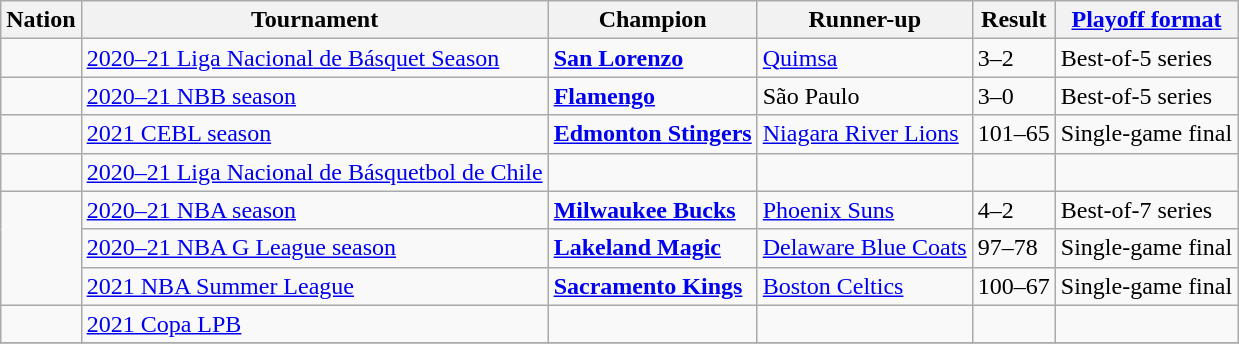<table class="wikitable">
<tr>
<th>Nation</th>
<th>Tournament</th>
<th>Champion</th>
<th>Runner-up</th>
<th>Result</th>
<th><a href='#'>Playoff format</a></th>
</tr>
<tr>
<td></td>
<td><a href='#'>2020–21 Liga Nacional de Básquet Season</a></td>
<td><strong><a href='#'>San Lorenzo</a></strong></td>
<td><a href='#'>Quimsa</a></td>
<td>3–2</td>
<td>Best-of-5 series</td>
</tr>
<tr>
<td></td>
<td><a href='#'>2020–21 NBB season</a></td>
<td><strong><a href='#'>Flamengo</a></strong></td>
<td>São Paulo</td>
<td>3–0</td>
<td>Best-of-5 series</td>
</tr>
<tr>
<td></td>
<td><a href='#'>2021 CEBL season</a></td>
<td><strong><a href='#'>Edmonton Stingers</a></strong></td>
<td><a href='#'>Niagara River Lions</a></td>
<td>101–65</td>
<td>Single-game final</td>
</tr>
<tr>
<td></td>
<td><a href='#'>2020–21 Liga Nacional de Básquetbol de Chile</a></td>
<td></td>
<td></td>
<td></td>
<td></td>
</tr>
<tr>
<td rowspan="3"></td>
<td><a href='#'>2020–21 NBA season</a></td>
<td><strong><a href='#'>Milwaukee Bucks</a></strong></td>
<td><a href='#'>Phoenix Suns</a></td>
<td>4–2</td>
<td>Best-of-7 series</td>
</tr>
<tr>
<td><a href='#'>2020–21 NBA G League season</a></td>
<td><strong><a href='#'>Lakeland Magic</a></strong></td>
<td><a href='#'>Delaware Blue Coats</a></td>
<td>97–78</td>
<td>Single-game final</td>
</tr>
<tr>
<td><a href='#'>2021 NBA Summer League</a></td>
<td><strong><a href='#'>Sacramento Kings</a></strong></td>
<td><a href='#'>Boston Celtics</a></td>
<td>100–67</td>
<td>Single-game final</td>
</tr>
<tr>
<td></td>
<td><a href='#'>2021 Copa LPB</a></td>
<td></td>
<td></td>
<td></td>
<td></td>
</tr>
<tr>
</tr>
</table>
